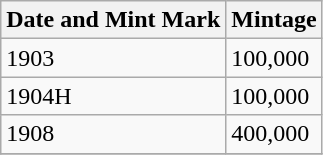<table class="wikitable">
<tr>
<th>Date and Mint Mark</th>
<th>Mintage</th>
</tr>
<tr>
<td>1903</td>
<td>100,000</td>
</tr>
<tr>
<td>1904H</td>
<td>100,000</td>
</tr>
<tr>
<td>1908</td>
<td>400,000</td>
</tr>
<tr>
</tr>
</table>
